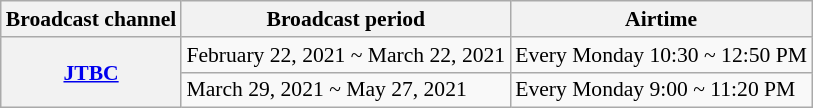<table class="wikitable" style="font-size:90%;">
<tr>
<th>Broadcast channel</th>
<th>Broadcast period</th>
<th>Airtime</th>
</tr>
<tr>
<th rowspan="2"><a href='#'>JTBC</a></th>
<td>February 22, 2021 ~ March 22, 2021</td>
<td>Every Monday 10:30 ~ 12:50 PM</td>
</tr>
<tr>
<td>March 29, 2021 ~ May 27, 2021</td>
<td>Every Monday 9:00 ~ 11:20 PM</td>
</tr>
</table>
